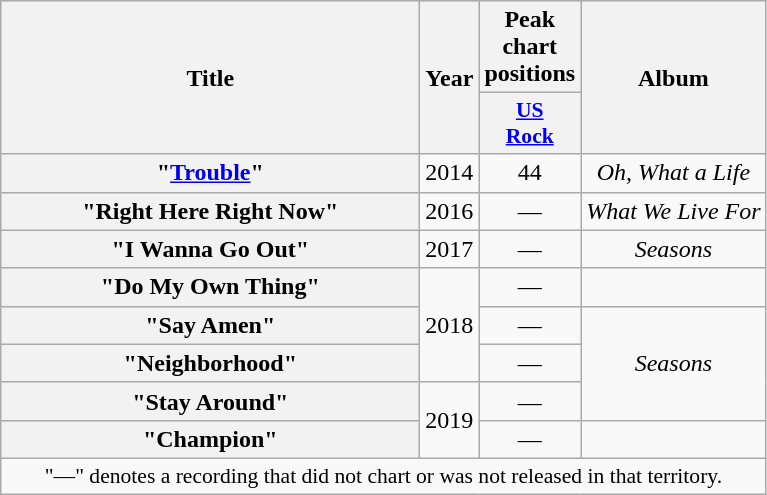<table class="wikitable plainrowheaders" style="text-align:center;">
<tr>
<th scope="col" rowspan="2" style="width:17em;">Title</th>
<th scope="col" rowspan="2">Year</th>
<th scope="col" colspan="1">Peak chart positions</th>
<th scope="col" rowspan="2">Album</th>
</tr>
<tr>
<th scope="col" style="width:2.5em;font-size:90%;"><a href='#'>US<br>Rock</a><br></th>
</tr>
<tr>
<th scope="row">"<a href='#'>Trouble</a>"</th>
<td>2014</td>
<td>44</td>
<td><em>Oh, What a Life</em></td>
</tr>
<tr>
<th scope="row">"Right Here Right Now"</th>
<td>2016</td>
<td>—</td>
<td><em>What We Live For</em></td>
</tr>
<tr>
<th scope="row">"I Wanna Go Out"</th>
<td>2017</td>
<td>—</td>
<td><em>Seasons</em></td>
</tr>
<tr>
<th scope="row">"Do My Own Thing"</th>
<td rowspan="3">2018</td>
<td>—</td>
<td></td>
</tr>
<tr>
<th scope="row">"Say Amen"<br></th>
<td>—</td>
<td rowspan="3"><em>Seasons</em></td>
</tr>
<tr>
<th scope="row">"Neighborhood"<br></th>
<td>—</td>
</tr>
<tr>
<th scope="row">"Stay Around"</th>
<td rowspan="2">2019</td>
<td>—</td>
</tr>
<tr>
<th scope="row">"Champion"<br></th>
<td>—</td>
<td></td>
</tr>
<tr>
<td colspan="14" style="font-size:90%">"—" denotes a recording that did not chart or was not released in that territory.</td>
</tr>
</table>
